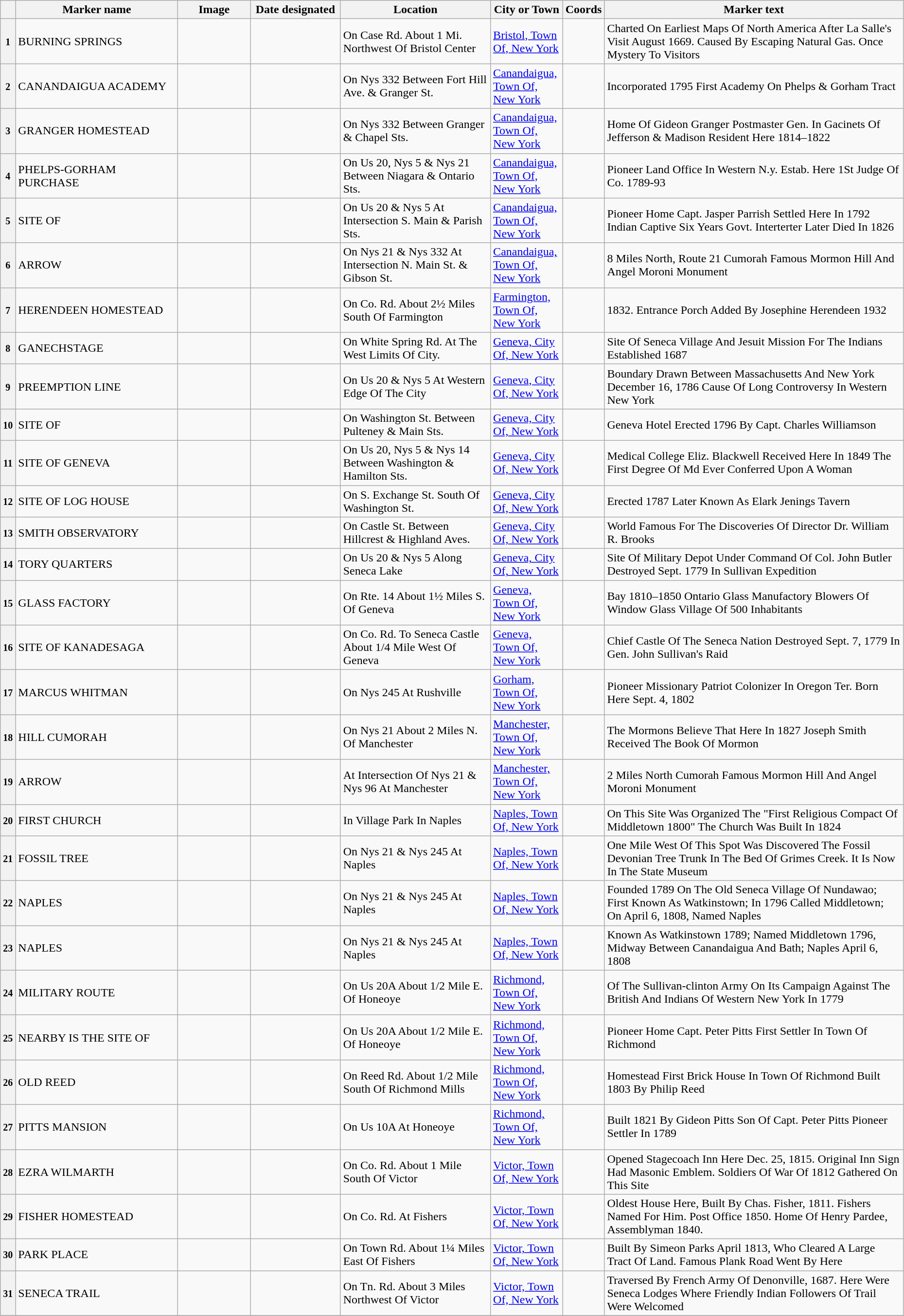<table class="wikitable sortable" style="width:98%">
<tr>
<th></th>
<th width = 18% ><strong>Marker name</strong></th>
<th width = 8% class="unsortable" ><strong>Image</strong></th>
<th width = 10% ><strong>Date designated</strong></th>
<th><strong>Location</strong></th>
<th width = 8% ><strong>City or Town</strong></th>
<th><strong>Coords</strong></th>
<th class="unsortable" ><strong>Marker text</strong></th>
</tr>
<tr ->
<th><small>1</small></th>
<td>BURNING SPRINGS</td>
<td></td>
<td></td>
<td>On Case Rd. About 1 Mi. Northwest Of Bristol Center</td>
<td><a href='#'>Bristol, Town Of, New York</a></td>
<td></td>
<td>Charted On Earliest Maps Of North America After La Salle's Visit August 1669. Caused By Escaping Natural Gas. Once Mystery To Visitors</td>
</tr>
<tr ->
<th><small>2</small></th>
<td>CANANDAIGUA ACADEMY</td>
<td></td>
<td></td>
<td>On Nys 332 Between Fort Hill Ave. & Granger St.</td>
<td><a href='#'>Canandaigua, Town Of, New York</a></td>
<td></td>
<td>Incorporated 1795 First Academy On Phelps & Gorham Tract</td>
</tr>
<tr ->
<th><small>3</small></th>
<td>GRANGER HOMESTEAD</td>
<td></td>
<td></td>
<td>On Nys 332 Between Granger & Chapel Sts.</td>
<td><a href='#'>Canandaigua, Town Of, New York</a></td>
<td></td>
<td>Home Of Gideon Granger Postmaster Gen. In Gacinets Of Jefferson & Madison Resident Here 1814–1822</td>
</tr>
<tr ->
<th><small>4</small></th>
<td>PHELPS-GORHAM PURCHASE</td>
<td></td>
<td></td>
<td>On Us 20, Nys 5 & Nys 21 Between Niagara & Ontario Sts.</td>
<td><a href='#'>Canandaigua, Town Of, New York</a></td>
<td></td>
<td>Pioneer Land Office In Western N.y. Estab. Here 1St Judge Of Co. 1789-93</td>
</tr>
<tr ->
<th><small>5</small></th>
<td>SITE OF</td>
<td></td>
<td></td>
<td>On Us 20 & Nys 5 At Intersection S. Main & Parish Sts.</td>
<td><a href='#'>Canandaigua, Town Of, New York</a></td>
<td></td>
<td>Pioneer Home Capt. Jasper Parrish Settled Here In 1792 Indian Captive Six Years Govt. Interterter Later Died In 1826</td>
</tr>
<tr ->
<th><small>6</small></th>
<td>ARROW</td>
<td></td>
<td></td>
<td>On Nys 21 & Nys 332 At Intersection N. Main St. & Gibson St.</td>
<td><a href='#'>Canandaigua, Town Of, New York</a></td>
<td></td>
<td>8 Miles North, Route 21 Cumorah Famous Mormon Hill And Angel Moroni Monument</td>
</tr>
<tr ->
<th><small>7</small></th>
<td>HERENDEEN HOMESTEAD</td>
<td></td>
<td></td>
<td>On Co. Rd. About 2½ Miles South Of Farmington</td>
<td><a href='#'>Farmington, Town Of, New York</a></td>
<td></td>
<td>1832. Entrance Porch Added By Josephine Herendeen 1932</td>
</tr>
<tr ->
<th><small>8</small></th>
<td>GANECHSTAGE</td>
<td></td>
<td></td>
<td>On White Spring Rd. At The West Limits Of City.</td>
<td><a href='#'>Geneva, City Of, New York</a></td>
<td></td>
<td>Site Of Seneca Village And Jesuit Mission For The Indians Established 1687</td>
</tr>
<tr ->
<th><small>9</small></th>
<td>PREEMPTION LINE</td>
<td></td>
<td></td>
<td>On Us 20 & Nys 5 At Western Edge Of The City</td>
<td><a href='#'>Geneva, City Of, New York</a></td>
<td></td>
<td>Boundary Drawn Between Massachusetts And New York December 16, 1786 Cause Of Long Controversy In Western New York</td>
</tr>
<tr ->
<th><small>10</small></th>
<td>SITE OF</td>
<td></td>
<td></td>
<td>On Washington St. Between Pulteney & Main Sts.</td>
<td><a href='#'>Geneva, City Of, New York</a></td>
<td></td>
<td>Geneva Hotel Erected 1796 By Capt. Charles Williamson</td>
</tr>
<tr ->
<th><small>11</small></th>
<td>SITE OF GENEVA</td>
<td></td>
<td></td>
<td>On Us 20, Nys 5 & Nys 14 Between Washington & Hamilton Sts.</td>
<td><a href='#'>Geneva, City Of, New York</a></td>
<td></td>
<td>Medical College Eliz. Blackwell Received Here In 1849 The First Degree Of Md Ever Conferred Upon A Woman</td>
</tr>
<tr ->
<th><small>12</small></th>
<td>SITE OF LOG HOUSE</td>
<td></td>
<td></td>
<td>On S. Exchange St. South Of Washington St.</td>
<td><a href='#'>Geneva, City Of, New York</a></td>
<td></td>
<td>Erected 1787 Later Known As Elark Jenings Tavern</td>
</tr>
<tr ->
<th><small>13</small></th>
<td>SMITH OBSERVATORY</td>
<td></td>
<td></td>
<td>On Castle St. Between Hillcrest & Highland Aves.</td>
<td><a href='#'>Geneva, City Of, New York</a></td>
<td></td>
<td>World Famous For The Discoveries Of Director Dr. William R. Brooks</td>
</tr>
<tr ->
<th><small>14</small></th>
<td>TORY QUARTERS</td>
<td></td>
<td></td>
<td>On Us 20 & Nys 5 Along Seneca Lake</td>
<td><a href='#'>Geneva, City Of, New York</a></td>
<td></td>
<td>Site Of Military Depot Under Command Of Col. John Butler Destroyed Sept. 1779 In Sullivan Expedition</td>
</tr>
<tr ->
<th><small>15</small></th>
<td>GLASS FACTORY</td>
<td></td>
<td></td>
<td>On Rte. 14 About 1½ Miles S. Of Geneva</td>
<td><a href='#'>Geneva, Town Of, New York</a></td>
<td></td>
<td>Bay 1810–1850 Ontario Glass Manufactory Blowers Of Window Glass Village Of 500 Inhabitants</td>
</tr>
<tr ->
<th><small>16</small></th>
<td>SITE OF KANADESAGA</td>
<td></td>
<td></td>
<td>On Co. Rd. To Seneca Castle About 1/4 Mile West Of Geneva</td>
<td><a href='#'>Geneva, Town Of, New York</a></td>
<td></td>
<td>Chief Castle Of The Seneca Nation Destroyed Sept. 7, 1779 In Gen. John Sullivan's Raid</td>
</tr>
<tr ->
<th><small>17</small></th>
<td>MARCUS WHITMAN</td>
<td></td>
<td></td>
<td>On Nys 245 At Rushville</td>
<td><a href='#'>Gorham, Town Of, New York</a></td>
<td></td>
<td>Pioneer Missionary Patriot Colonizer In Oregon Ter. Born Here Sept. 4, 1802</td>
</tr>
<tr ->
<th><small>18</small></th>
<td>HILL CUMORAH</td>
<td></td>
<td></td>
<td>On Nys 21 About 2 Miles N. Of Manchester</td>
<td><a href='#'>Manchester, Town Of, New York</a></td>
<td></td>
<td>The Mormons Believe That Here In 1827 Joseph Smith Received The Book Of Mormon</td>
</tr>
<tr ->
<th><small>19</small></th>
<td>ARROW</td>
<td></td>
<td></td>
<td>At Intersection Of Nys 21 & Nys 96 At Manchester</td>
<td><a href='#'>Manchester, Town Of, New York</a></td>
<td></td>
<td>2 Miles North Cumorah Famous Mormon Hill And Angel Moroni Monument</td>
</tr>
<tr ->
<th><small>20</small></th>
<td>FIRST CHURCH</td>
<td></td>
<td></td>
<td>In Village Park In Naples</td>
<td><a href='#'>Naples, Town Of, New York</a></td>
<td></td>
<td>On This Site Was Organized The "First Religious Compact Of Middletown 1800" The Church Was Built In 1824</td>
</tr>
<tr ->
<th><small>21</small></th>
<td>FOSSIL TREE</td>
<td></td>
<td></td>
<td>On Nys 21 & Nys 245 At Naples</td>
<td><a href='#'>Naples, Town Of, New York</a></td>
<td></td>
<td>One Mile West Of This Spot Was Discovered The Fossil Devonian Tree Trunk In The Bed Of Grimes Creek. It Is Now In The State Museum</td>
</tr>
<tr ->
<th><small>22</small></th>
<td>NAPLES</td>
<td></td>
<td></td>
<td>On Nys 21 & Nys 245 At Naples</td>
<td><a href='#'>Naples, Town Of, New York</a></td>
<td></td>
<td>Founded 1789 On The Old Seneca Village Of Nundawao; First Known As Watkinstown; In 1796 Called Middletown; On April 6, 1808, Named Naples</td>
</tr>
<tr ->
<th><small>23</small></th>
<td>NAPLES</td>
<td></td>
<td></td>
<td>On Nys 21 & Nys 245 At Naples</td>
<td><a href='#'>Naples, Town Of, New York</a></td>
<td></td>
<td>Known As Watkinstown 1789; Named Middletown 1796, Midway Between Canandaigua And Bath; Naples April 6, 1808</td>
</tr>
<tr ->
<th><small>24</small></th>
<td>MILITARY ROUTE</td>
<td></td>
<td></td>
<td>On Us 20A About 1/2 Mile E. Of Honeoye</td>
<td><a href='#'>Richmond, Town Of, New York</a></td>
<td></td>
<td>Of The Sullivan-clinton Army On Its Campaign Against The British And Indians Of Western New York In 1779</td>
</tr>
<tr ->
<th><small>25</small></th>
<td>NEARBY IS THE SITE OF</td>
<td></td>
<td></td>
<td>On Us 20A About 1/2 Mile E. Of Honeoye</td>
<td><a href='#'>Richmond, Town Of, New York</a></td>
<td></td>
<td>Pioneer Home Capt. Peter Pitts First Settler In Town Of Richmond</td>
</tr>
<tr ->
<th><small>26</small></th>
<td>OLD REED</td>
<td></td>
<td></td>
<td>On Reed Rd. About 1/2 Mile South Of Richmond Mills</td>
<td><a href='#'>Richmond, Town Of, New York</a></td>
<td></td>
<td>Homestead First Brick House In Town Of Richmond Built 1803 By Philip Reed</td>
</tr>
<tr ->
<th><small>27</small></th>
<td>PITTS MANSION</td>
<td></td>
<td></td>
<td>On Us 10A At Honeoye</td>
<td><a href='#'>Richmond, Town Of, New York</a></td>
<td></td>
<td>Built 1821 By Gideon Pitts Son Of Capt. Peter Pitts Pioneer Settler In 1789</td>
</tr>
<tr ->
<th><small>28</small></th>
<td>EZRA WILMARTH</td>
<td></td>
<td></td>
<td>On Co. Rd. About 1 Mile South Of Victor</td>
<td><a href='#'>Victor, Town Of, New York</a></td>
<td></td>
<td>Opened Stagecoach Inn Here Dec. 25, 1815. Original Inn Sign Had Masonic Emblem. Soldiers Of War Of 1812 Gathered On This Site</td>
</tr>
<tr ->
<th><small>29</small></th>
<td>FISHER HOMESTEAD</td>
<td></td>
<td></td>
<td>On Co. Rd. At Fishers</td>
<td><a href='#'>Victor, Town Of, New York</a></td>
<td></td>
<td>Oldest House Here, Built By Chas. Fisher, 1811. Fishers Named For Him. Post Office 1850. Home Of Henry Pardee, Assemblyman 1840.</td>
</tr>
<tr ->
<th><small>30</small></th>
<td>PARK PLACE</td>
<td></td>
<td></td>
<td>On Town Rd. About 1¼ Miles East Of Fishers</td>
<td><a href='#'>Victor, Town Of, New York</a></td>
<td></td>
<td>Built By Simeon Parks April 1813, Who Cleared A Large Tract Of Land. Famous Plank Road Went By Here</td>
</tr>
<tr ->
<th><small>31</small></th>
<td>SENECA TRAIL</td>
<td></td>
<td></td>
<td>On Tn. Rd. About 3 Miles Northwest Of Victor</td>
<td><a href='#'>Victor, Town Of, New York</a></td>
<td></td>
<td>Traversed By French Army Of Denonville, 1687. Here Were Seneca Lodges Where Friendly Indian Followers Of Trail Were Welcomed</td>
</tr>
<tr ->
</tr>
</table>
